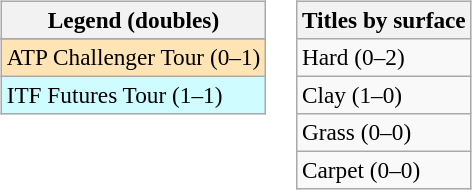<table>
<tr valign=top>
<td><br><table class=wikitable style=font-size:97%>
<tr>
<th>Legend (doubles)</th>
</tr>
<tr bgcolor=e5d1cb>
</tr>
<tr bgcolor=moccasin>
<td>ATP Challenger Tour (0–1)</td>
</tr>
<tr bgcolor=cffcff>
<td>ITF Futures Tour (1–1)</td>
</tr>
</table>
</td>
<td><br><table class=wikitable style=font-size:97%>
<tr>
<th>Titles by surface</th>
</tr>
<tr>
<td>Hard (0–2)</td>
</tr>
<tr>
<td>Clay (1–0)</td>
</tr>
<tr>
<td>Grass (0–0)</td>
</tr>
<tr>
<td>Carpet (0–0)</td>
</tr>
</table>
</td>
</tr>
</table>
